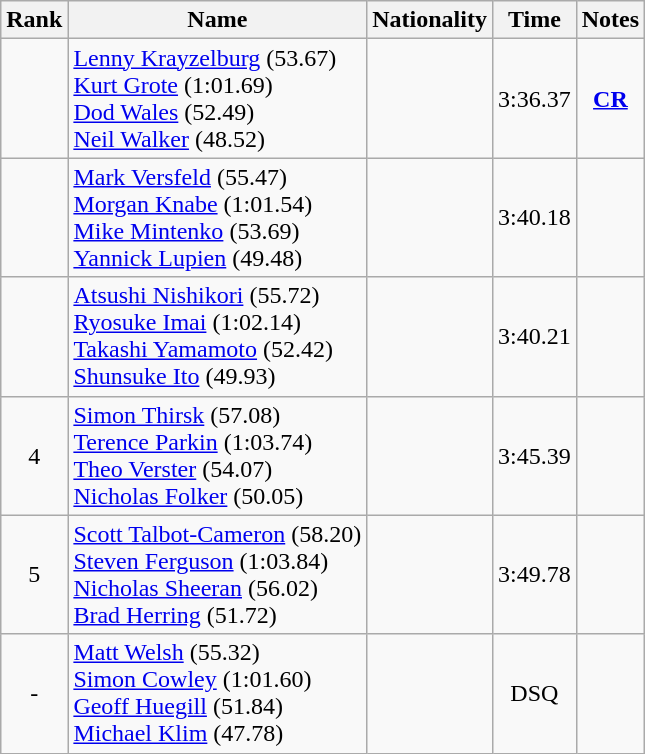<table class="wikitable sortable" style="text-align:center">
<tr>
<th>Rank</th>
<th>Name</th>
<th>Nationality</th>
<th>Time</th>
<th>Notes</th>
</tr>
<tr>
<td></td>
<td align=left><a href='#'>Lenny Krayzelburg</a> (53.67) <br> <a href='#'>Kurt Grote</a> (1:01.69) <br> <a href='#'>Dod Wales</a> (52.49) <br> <a href='#'>Neil Walker</a> (48.52)</td>
<td align=left></td>
<td>3:36.37</td>
<td><strong><a href='#'>CR</a></strong></td>
</tr>
<tr>
<td></td>
<td align=left><a href='#'>Mark Versfeld</a> (55.47) <br> <a href='#'>Morgan Knabe</a> (1:01.54) <br> <a href='#'>Mike Mintenko</a> (53.69) <br> <a href='#'>Yannick Lupien</a> (49.48)</td>
<td align=left></td>
<td>3:40.18</td>
<td></td>
</tr>
<tr>
<td></td>
<td align=left><a href='#'>Atsushi Nishikori</a> (55.72) <br> <a href='#'>Ryosuke Imai</a> (1:02.14) <br> <a href='#'>Takashi Yamamoto</a> (52.42) <br> <a href='#'>Shunsuke Ito</a> (49.93)</td>
<td align=left></td>
<td>3:40.21</td>
<td></td>
</tr>
<tr>
<td>4</td>
<td align=left><a href='#'>Simon Thirsk</a> (57.08) <br><a href='#'>Terence Parkin</a> (1:03.74) <br><a href='#'>Theo Verster</a> (54.07) <br><a href='#'>Nicholas Folker</a> (50.05)</td>
<td align=left></td>
<td>3:45.39</td>
<td></td>
</tr>
<tr>
<td>5</td>
<td align=left><a href='#'>Scott Talbot-Cameron</a> (58.20) <br> <a href='#'>Steven Ferguson</a> (1:03.84) <br> <a href='#'>Nicholas Sheeran</a> (56.02) <br> <a href='#'>Brad Herring</a> (51.72)</td>
<td align=left></td>
<td>3:49.78</td>
<td></td>
</tr>
<tr>
<td>-</td>
<td align=left><a href='#'>Matt Welsh</a> (55.32) <br> <a href='#'>Simon Cowley</a> (1:01.60) <br> <a href='#'>Geoff Huegill</a> (51.84) <br> <a href='#'>Michael Klim</a> (47.78)</td>
<td align=left></td>
<td>DSQ</td>
<td></td>
</tr>
</table>
